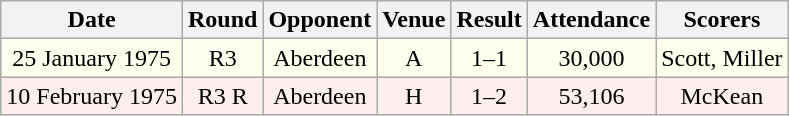<table class="wikitable sortable" style="text-align:center;">
<tr>
<th>Date</th>
<th>Round</th>
<th>Opponent</th>
<th>Venue</th>
<th>Result</th>
<th>Attendance</th>
<th>Scorers</th>
</tr>
<tr style="background:#ffe;">
<td>25 January 1975</td>
<td>R3</td>
<td>Aberdeen</td>
<td>A</td>
<td>1–1</td>
<td>30,000</td>
<td>Scott, Miller</td>
</tr>
<tr style="background:#fee;">
<td>10 February 1975</td>
<td>R3 R</td>
<td>Aberdeen</td>
<td>H</td>
<td>1–2</td>
<td>53,106</td>
<td>McKean</td>
</tr>
</table>
